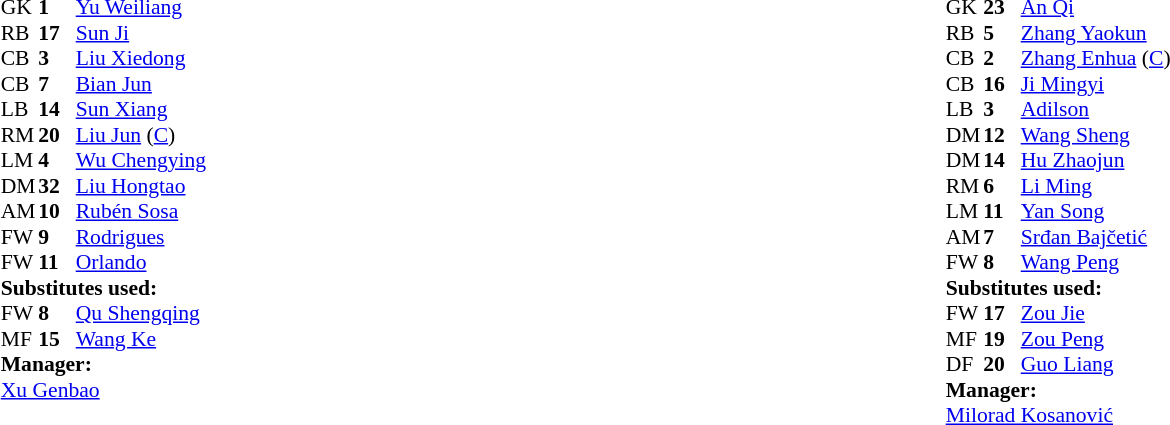<table width="100%">
<tr>
<td valign="top"></td>
<td valign="top" width="50%"><br><table style="font-size: 90%" cellspacing="0" cellpadding="0">
<tr>
<td colspan="4"></td>
</tr>
<tr>
<th width="25"></th>
<th width="25"></th>
</tr>
<tr>
<td>GK</td>
<td><strong>1</strong></td>
<td> <a href='#'>Yu Weiliang</a></td>
</tr>
<tr>
<td>RB</td>
<td><strong>17</strong></td>
<td> <a href='#'>Sun Ji</a></td>
</tr>
<tr>
<td>CB</td>
<td><strong>3</strong></td>
<td> <a href='#'>Liu Xiedong</a></td>
</tr>
<tr>
<td>CB</td>
<td><strong>7</strong></td>
<td> <a href='#'>Bian Jun</a></td>
</tr>
<tr>
<td>LB</td>
<td><strong>14</strong></td>
<td> <a href='#'>Sun Xiang</a></td>
</tr>
<tr>
<td>RM</td>
<td><strong>20</strong></td>
<td> <a href='#'>Liu Jun</a> (<a href='#'>C</a>)</td>
</tr>
<tr>
<td>LM</td>
<td><strong>4</strong></td>
<td> <a href='#'>Wu Chengying</a></td>
</tr>
<tr>
<td>DM</td>
<td><strong>32</strong></td>
<td> <a href='#'>Liu Hongtao</a></td>
</tr>
<tr>
<td>AM</td>
<td><strong>10</strong></td>
<td> <a href='#'>Rubén Sosa</a></td>
</tr>
<tr>
<td>FW</td>
<td><strong>9</strong></td>
<td> <a href='#'>Rodrigues</a></td>
<td></td>
</tr>
<tr>
<td>FW</td>
<td><strong>11</strong></td>
<td> <a href='#'>Orlando</a></td>
<td></td>
<td></td>
</tr>
<tr>
<td colspan=3><strong>Substitutes used:</strong></td>
</tr>
<tr>
<td>FW</td>
<td><strong>8</strong></td>
<td> <a href='#'>Qu Shengqing</a></td>
<td></td>
<td></td>
</tr>
<tr>
<td>MF</td>
<td><strong>15</strong></td>
<td> <a href='#'>Wang Ke</a></td>
<td></td>
<td></td>
</tr>
<tr>
<td colspan=3><strong>Manager:</strong></td>
</tr>
<tr>
<td colspan=4> <a href='#'>Xu Genbao</a></td>
</tr>
</table>
</td>
<td valign="top" width="45%"><br><table style="font-size: 90%" cellspacing="0" cellpadding="0">
<tr>
<td colspan="4"></td>
</tr>
<tr>
<th width="25"></th>
<th width="25"></th>
</tr>
<tr>
<td>GK</td>
<td><strong>23</strong></td>
<td> <a href='#'>An Qi</a></td>
</tr>
<tr>
<td>RB</td>
<td><strong>5</strong></td>
<td> <a href='#'>Zhang Yaokun</a></td>
</tr>
<tr>
<td>CB</td>
<td><strong>2</strong></td>
<td> <a href='#'>Zhang Enhua</a> (<a href='#'>C</a>)</td>
</tr>
<tr>
<td>CB</td>
<td><strong>16</strong></td>
<td> <a href='#'>Ji Mingyi</a></td>
</tr>
<tr>
<td>LB</td>
<td><strong>3</strong></td>
<td> <a href='#'>Adilson</a></td>
</tr>
<tr>
<td>DM</td>
<td><strong>12</strong></td>
<td> <a href='#'>Wang Sheng</a></td>
</tr>
<tr>
<td>DM</td>
<td><strong>14</strong></td>
<td> <a href='#'>Hu Zhaojun</a></td>
</tr>
<tr>
<td>RM</td>
<td><strong>6</strong></td>
<td> <a href='#'>Li Ming</a></td>
<td></td>
<td></td>
</tr>
<tr>
<td>LM</td>
<td><strong>11</strong></td>
<td> <a href='#'>Yan Song</a></td>
<td></td>
<td></td>
</tr>
<tr>
<td>AM</td>
<td><strong>7</strong></td>
<td> <a href='#'>Srđan Bajčetić</a></td>
<td></td>
</tr>
<tr>
<td>FW</td>
<td><strong>8</strong></td>
<td> <a href='#'>Wang Peng</a></td>
<td></td>
<td></td>
</tr>
<tr>
<td colspan=3><strong>Substitutes used:</strong></td>
</tr>
<tr>
<td>FW</td>
<td><strong>17</strong></td>
<td> <a href='#'>Zou Jie</a></td>
<td></td>
<td></td>
</tr>
<tr>
<td>MF</td>
<td><strong>19</strong></td>
<td> <a href='#'>Zou Peng</a></td>
<td></td>
<td></td>
</tr>
<tr>
<td>DF</td>
<td><strong>20</strong></td>
<td> <a href='#'>Guo Liang</a></td>
<td></td>
<td></td>
</tr>
<tr>
<td colspan=3><strong>Manager:</strong></td>
</tr>
<tr>
<td colspan=4> <a href='#'>Milorad Kosanović</a></td>
</tr>
</table>
</td>
</tr>
<tr>
</tr>
</table>
